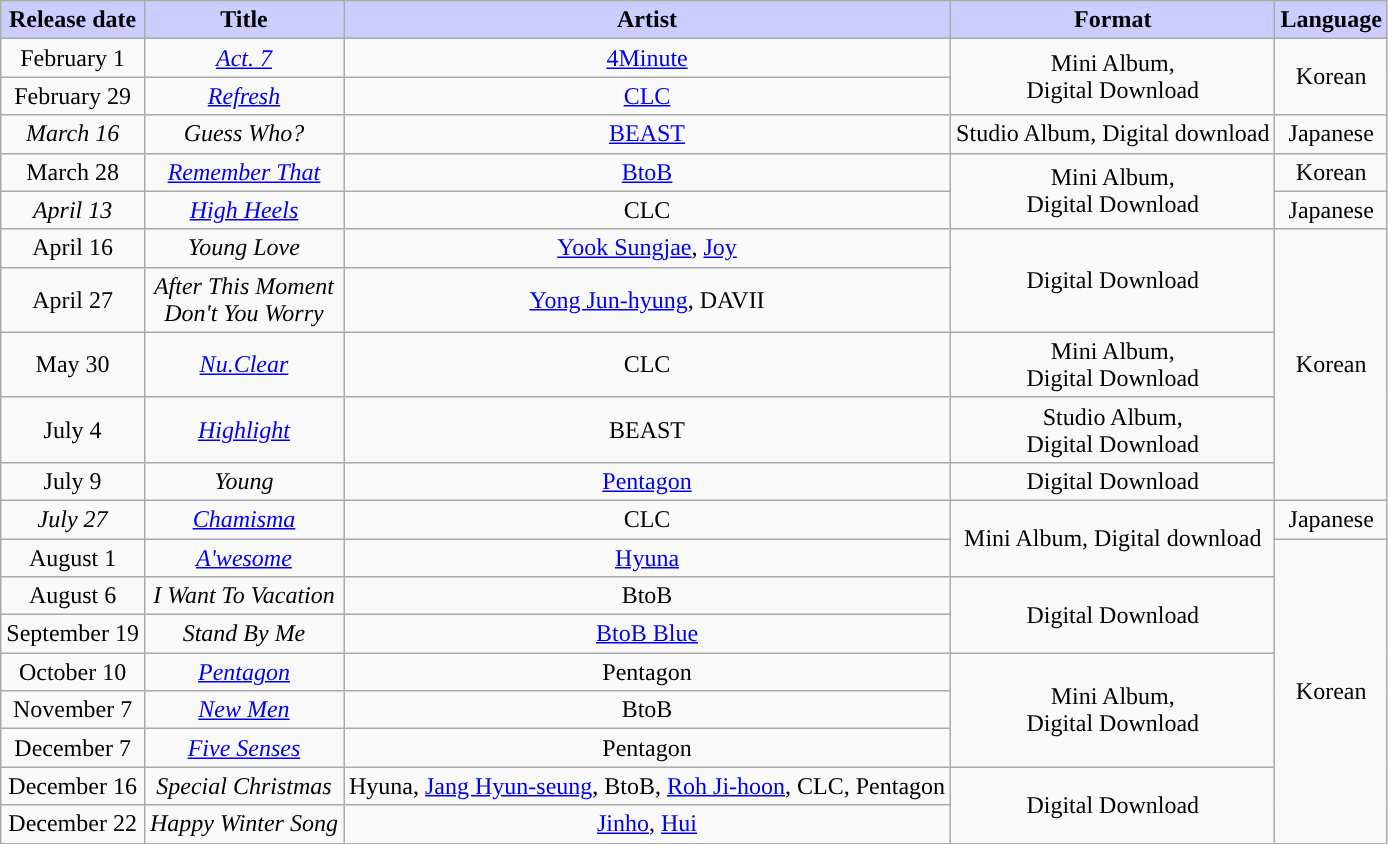<table class="wikitable sortable" style="text-align:center">
<tr>
<th style="background:#CCF;">Release date</th>
<th style="background:#CCF;">Title</th>
<th style="background:#CCF;">Artist</th>
<th style="background:#CCF;">Format</th>
<th style="background:#CCF;">Language</th>
</tr>
<tr>
<td>February 1</td>
<td><em><a href='#'>Act. 7</a></em></td>
<td><a href='#'>4Minute</a></td>
<td rowspan="2">Mini Album, <br>Digital Download</td>
<td rowspan="2">Korean</td>
</tr>
<tr>
<td>February 29</td>
<td><em><a href='#'>Refresh</a></em></td>
<td><a href='#'>CLC</a></td>
</tr>
<tr>
<td><em>March 16</em></td>
<td><em>Guess Who?</em></td>
<td><a href='#'>BEAST</a></td>
<td>Studio Album, Digital download</td>
<td>Japanese</td>
</tr>
<tr>
<td>March 28</td>
<td><em><a href='#'>Remember That</a></em></td>
<td><a href='#'>BtoB</a></td>
<td rowspan="2">Mini Album, <br>Digital Download</td>
<td>Korean</td>
</tr>
<tr>
<td><em>April 13</em></td>
<td><em><a href='#'>High Heels</a></em></td>
<td>CLC</td>
<td>Japanese</td>
</tr>
<tr>
<td>April 16</td>
<td><em>Young Love</em></td>
<td><a href='#'>Yook Sungjae</a>, <a href='#'>Joy</a></td>
<td rowspan="2">Digital Download</td>
<td rowspan="5">Korean</td>
</tr>
<tr>
<td>April 27</td>
<td><em>After This Moment</em><br><em>Don't You Worry</em></td>
<td><a href='#'>Yong Jun-hyung</a>, DAVII</td>
</tr>
<tr>
<td>May 30</td>
<td><em><a href='#'>Nu.Clear</a></em></td>
<td>CLC</td>
<td>Mini Album, <br>Digital Download</td>
</tr>
<tr>
<td>July 4</td>
<td><em><a href='#'>Highlight</a></em></td>
<td>BEAST</td>
<td>Studio Album, <br>Digital Download</td>
</tr>
<tr>
<td>July 9</td>
<td><em>Young</em></td>
<td><a href='#'>Pentagon</a></td>
<td>Digital Download</td>
</tr>
<tr>
<td><em>July 27</em></td>
<td><em><a href='#'>Chamisma</a></em></td>
<td>CLC</td>
<td rowspan="2">Mini Album, Digital download</td>
<td>Japanese</td>
</tr>
<tr>
<td>August 1</td>
<td><em><a href='#'>A'wesome</a></em></td>
<td><a href='#'>Hyuna</a></td>
<td rowspan="8">Korean</td>
</tr>
<tr>
<td>August 6</td>
<td><em>I Want To Vacation</em></td>
<td>BtoB</td>
<td rowspan="2">Digital Download</td>
</tr>
<tr>
<td>September 19</td>
<td><em>Stand By Me</em></td>
<td><a href='#'>BtoB Blue</a></td>
</tr>
<tr>
<td>October 10</td>
<td><em><a href='#'>Pentagon</a></em></td>
<td>Pentagon</td>
<td rowspan="3">Mini Album, <br>Digital Download</td>
</tr>
<tr>
<td>November 7</td>
<td><em><a href='#'>New Men</a></em></td>
<td>BtoB</td>
</tr>
<tr>
<td>December 7</td>
<td><em><a href='#'>Five Senses</a></em></td>
<td>Pentagon</td>
</tr>
<tr>
<td>December 16</td>
<td><em>Special Christmas</em></td>
<td>Hyuna, <a href='#'>Jang Hyun-seung</a>, BtoB, <a href='#'>Roh Ji-hoon</a>, CLC, Pentagon</td>
<td rowspan="2">Digital Download</td>
</tr>
<tr>
<td>December 22</td>
<td><em>Happy Winter Song</em></td>
<td><a href='#'>Jinho</a>, <a href='#'>Hui</a></td>
</tr>
</table>
